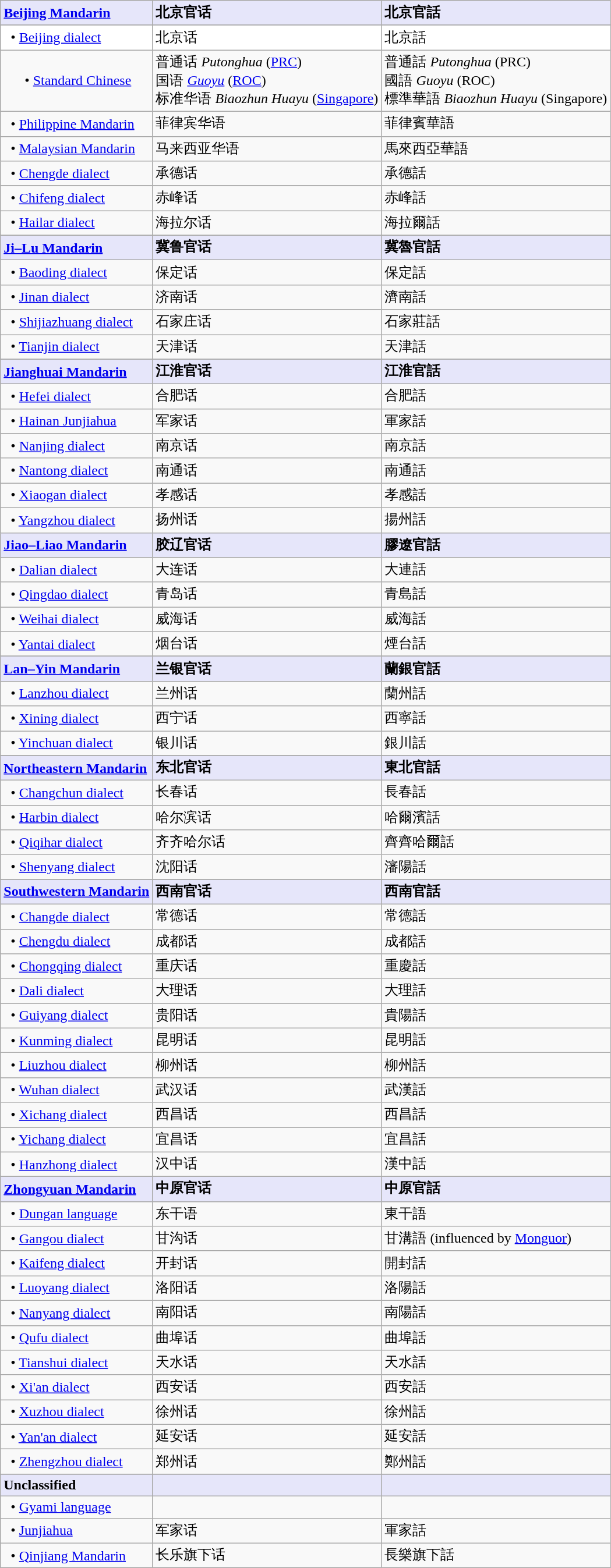<table class="wikitable">
<tr bgcolor="E6E6FA">
<td><strong><a href='#'>Beijing Mandarin</a></strong></td>
<td><strong>北京官话</strong></td>
<td><strong>北京官話</strong></td>
</tr>
<tr>
</tr>
<tr bgcolor="FFFFFF">
<td>  • <a href='#'>Beijing dialect</a></td>
<td>北京话</td>
<td>北京話</td>
</tr>
<tr>
<td>      • <a href='#'>Standard Chinese</a></td>
<td>普通话 <em>Putonghua</em> (<a href='#'>PRC</a>)<br>国语 <em><a href='#'>Guoyu</a></em> (<a href='#'>ROC</a>)<br>标准华语 <em>Biaozhun Huayu</em> (<a href='#'>Singapore</a>)</td>
<td>普通話 <em>Putonghua</em> (PRC)<br>國語 <em>Guoyu</em> (ROC)<br>標準華語 <em>Biaozhun Huayu</em> (Singapore)</td>
</tr>
<tr>
<td>  • <a href='#'>Philippine Mandarin</a></td>
<td>菲律宾华语</td>
<td>菲律賓華語</td>
</tr>
<tr>
<td>  • <a href='#'>Malaysian Mandarin</a></td>
<td>马来西亚华语</td>
<td>馬來西亞華語</td>
</tr>
<tr>
<td>  • <a href='#'>Chengde dialect</a></td>
<td>承德话</td>
<td>承德話</td>
</tr>
<tr>
<td>  • <a href='#'>Chifeng dialect</a></td>
<td>赤峰话</td>
<td>赤峰話</td>
</tr>
<tr>
<td>  • <a href='#'>Hailar dialect</a></td>
<td>海拉尔话</td>
<td>海拉爾話</td>
</tr>
<tr>
</tr>
<tr bgcolor="E6E6FA">
<td><strong><a href='#'>Ji–Lu Mandarin</a></strong></td>
<td><strong>冀鲁官话</strong></td>
<td><strong>冀魯官話</strong></td>
</tr>
<tr>
<td>  • <a href='#'>Baoding dialect</a></td>
<td>保定话</td>
<td>保定話</td>
</tr>
<tr>
<td>  • <a href='#'>Jinan dialect</a></td>
<td>济南话</td>
<td>濟南話</td>
</tr>
<tr>
<td>  • <a href='#'>Shijiazhuang dialect</a></td>
<td>石家庄话</td>
<td>石家莊話</td>
</tr>
<tr>
<td>  • <a href='#'>Tianjin dialect</a></td>
<td>天津话</td>
<td>天津話</td>
</tr>
<tr>
</tr>
<tr bgcolor="E6E6FA">
<td><strong><a href='#'>Jianghuai Mandarin</a></strong></td>
<td><strong>江淮官话</strong></td>
<td><strong>江淮官話</strong></td>
</tr>
<tr>
<td>  • <a href='#'>Hefei dialect</a></td>
<td>合肥话</td>
<td>合肥話</td>
</tr>
<tr>
<td>  • <a href='#'>Hainan Junjiahua</a></td>
<td>军家话</td>
<td>軍家話</td>
</tr>
<tr>
<td>  • <a href='#'>Nanjing dialect</a></td>
<td>南京话</td>
<td>南京話</td>
</tr>
<tr>
<td>  • <a href='#'>Nantong dialect</a></td>
<td>南通话</td>
<td>南通話</td>
</tr>
<tr>
<td>  • <a href='#'>Xiaogan dialect</a></td>
<td>孝感话</td>
<td>孝感話</td>
</tr>
<tr>
<td>  • <a href='#'>Yangzhou dialect</a></td>
<td>扬州话</td>
<td>揚州話</td>
</tr>
<tr bgcolor="E6E6FA">
<td><strong><a href='#'>Jiao–Liao Mandarin</a></strong></td>
<td><strong>胶辽官话</strong></td>
<td><strong>膠遼官話</strong></td>
</tr>
<tr>
<td>  • <a href='#'>Dalian dialect</a></td>
<td>大连话</td>
<td>大連話</td>
</tr>
<tr>
<td>  • <a href='#'>Qingdao dialect</a></td>
<td>青岛话</td>
<td>青島話</td>
</tr>
<tr>
<td>  • <a href='#'>Weihai dialect</a></td>
<td>威海话</td>
<td>威海話</td>
</tr>
<tr>
<td>  • <a href='#'>Yantai dialect</a></td>
<td>烟台话</td>
<td>煙台話</td>
</tr>
<tr>
</tr>
<tr bgcolor="E6E6FA">
<td><strong><a href='#'>Lan–Yin Mandarin</a></strong></td>
<td><strong>兰银官话</strong></td>
<td><strong>蘭銀官話</strong></td>
</tr>
<tr>
<td>  • <a href='#'>Lanzhou dialect</a></td>
<td>兰州话</td>
<td>蘭州話</td>
</tr>
<tr>
<td>  • <a href='#'>Xining dialect</a></td>
<td>西宁话</td>
<td>西寧話</td>
</tr>
<tr>
<td>  • <a href='#'>Yinchuan dialect</a></td>
<td>银川话</td>
<td>銀川話</td>
</tr>
<tr>
</tr>
<tr bgcolor="E6E6FA">
<td><strong><a href='#'>Northeastern Mandarin</a></strong></td>
<td><strong>东北官话</strong></td>
<td><strong>東北官話</strong></td>
</tr>
<tr>
<td>  • <a href='#'>Changchun dialect</a></td>
<td>长春话</td>
<td>長春話</td>
</tr>
<tr>
<td>  • <a href='#'>Harbin dialect</a></td>
<td>哈尔滨话</td>
<td>哈爾濱話</td>
</tr>
<tr>
<td>  • <a href='#'>Qiqihar dialect</a></td>
<td>齐齐哈尔话</td>
<td>齊齊哈爾話</td>
</tr>
<tr>
<td>  • <a href='#'>Shenyang dialect</a></td>
<td>沈阳话</td>
<td>瀋陽話</td>
</tr>
<tr>
</tr>
<tr bgcolor="E6E6FA">
<td><strong><a href='#'>Southwestern Mandarin</a></strong></td>
<td><strong>西南官话</strong></td>
<td><strong>西南官話</strong></td>
</tr>
<tr>
<td>  • <a href='#'>Changde dialect</a></td>
<td>常德话</td>
<td>常德話</td>
</tr>
<tr>
<td>  • <a href='#'>Chengdu dialect</a></td>
<td>成都话</td>
<td>成都話</td>
</tr>
<tr>
<td>  • <a href='#'>Chongqing dialect</a></td>
<td>重庆话</td>
<td>重慶話</td>
</tr>
<tr>
<td>  • <a href='#'>Dali dialect</a></td>
<td>大理话</td>
<td>大理話</td>
</tr>
<tr>
<td>  • <a href='#'>Guiyang dialect</a></td>
<td>贵阳话</td>
<td>貴陽話</td>
</tr>
<tr>
<td>  • <a href='#'>Kunming dialect</a></td>
<td>昆明话</td>
<td>昆明話</td>
</tr>
<tr>
<td>  • <a href='#'>Liuzhou dialect</a></td>
<td>柳州话</td>
<td>柳州話</td>
</tr>
<tr>
<td>  • <a href='#'>Wuhan dialect</a></td>
<td>武汉话</td>
<td>武漢話</td>
</tr>
<tr>
<td>  • <a href='#'>Xichang dialect</a></td>
<td>西昌话</td>
<td>西昌話</td>
</tr>
<tr>
<td>  • <a href='#'>Yichang dialect</a></td>
<td>宜昌话</td>
<td>宜昌話</td>
</tr>
<tr>
<td>  • <a href='#'>Hanzhong dialect</a></td>
<td>汉中话</td>
<td>漢中話</td>
</tr>
<tr>
</tr>
<tr bgcolor="E6E6FA">
<td><strong><a href='#'>Zhongyuan Mandarin</a></strong></td>
<td><strong>中原官话</strong></td>
<td><strong>中原官話</strong></td>
</tr>
<tr>
<td>  • <a href='#'>Dungan language</a></td>
<td>东干语</td>
<td>東干語</td>
</tr>
<tr>
<td>  • <a href='#'>Gangou dialect</a></td>
<td>甘沟话</td>
<td>甘溝語 (influenced by <a href='#'>Monguor</a>)</td>
</tr>
<tr>
<td>  • <a href='#'>Kaifeng dialect</a></td>
<td>开封话</td>
<td>開封話</td>
</tr>
<tr>
<td>  • <a href='#'>Luoyang dialect</a></td>
<td>洛阳话</td>
<td>洛陽話</td>
</tr>
<tr>
<td>  • <a href='#'>Nanyang dialect</a></td>
<td>南阳话</td>
<td>南陽話</td>
</tr>
<tr>
<td>  • <a href='#'>Qufu dialect</a></td>
<td>曲埠话</td>
<td>曲埠話</td>
</tr>
<tr>
<td>  • <a href='#'>Tianshui dialect</a></td>
<td>天水话</td>
<td>天水話</td>
</tr>
<tr>
<td>  • <a href='#'>Xi'an dialect</a></td>
<td>西安话</td>
<td>西安話</td>
</tr>
<tr>
<td>  • <a href='#'>Xuzhou dialect</a></td>
<td>徐州话</td>
<td>徐州話</td>
</tr>
<tr>
<td>  • <a href='#'>Yan'an dialect</a></td>
<td>延安话</td>
<td>延安話</td>
</tr>
<tr>
<td>  • <a href='#'>Zhengzhou dialect</a></td>
<td>郑州话</td>
<td>鄭州話</td>
</tr>
<tr>
</tr>
<tr bgcolor="E6E6FA">
<td><strong>Unclassified</strong></td>
<td></td>
<td></td>
</tr>
<tr>
<td>  • <a href='#'>Gyami language</a></td>
<td></td>
<td></td>
</tr>
<tr>
<td>  • <a href='#'>Junjiahua</a></td>
<td>军家话</td>
<td>軍家話</td>
</tr>
<tr>
<td>  • <a href='#'>Qinjiang Mandarin</a></td>
<td>长乐旗下话</td>
<td>長樂旗下話</td>
</tr>
</table>
